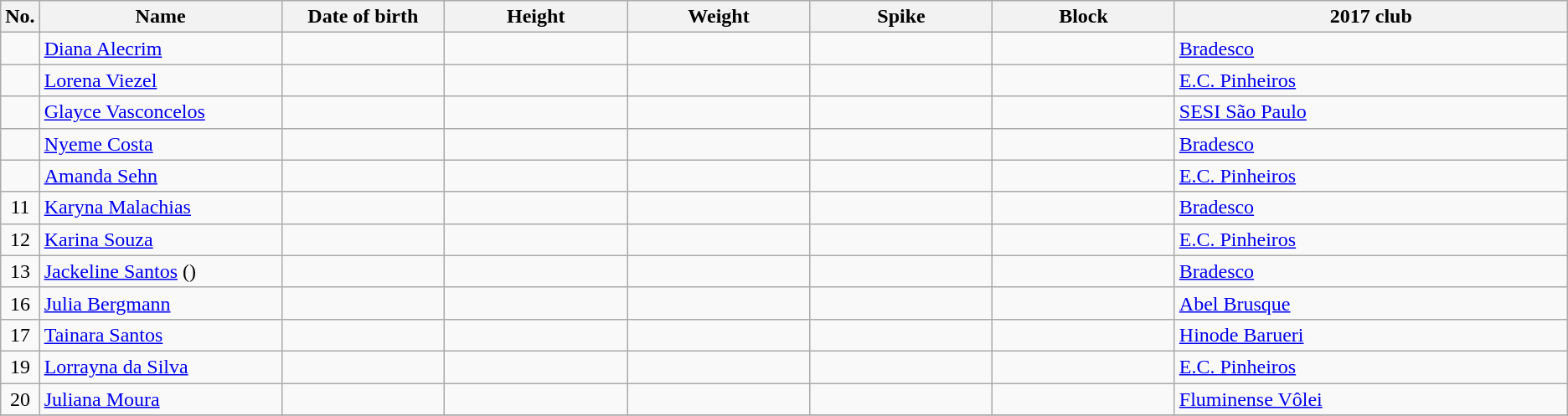<table class="wikitable sortable" style="font-size:100%; text-align:center;">
<tr>
<th>No.</th>
<th style="width:12em">Name</th>
<th style="width:8em">Date of birth</th>
<th style="width:9em">Height</th>
<th style="width:9em">Weight</th>
<th style="width:9em">Spike</th>
<th style="width:9em">Block</th>
<th style="width:20em">2017 club</th>
</tr>
<tr>
<td></td>
<td align=left><a href='#'>Diana Alecrim</a></td>
<td align=right></td>
<td></td>
<td></td>
<td></td>
<td></td>
<td align=left> <a href='#'>Bradesco</a></td>
</tr>
<tr>
<td></td>
<td align=left><a href='#'>Lorena Viezel</a></td>
<td align=right></td>
<td></td>
<td></td>
<td></td>
<td></td>
<td align=left> <a href='#'>E.C. Pinheiros</a></td>
</tr>
<tr>
<td></td>
<td align=left><a href='#'>Glayce Vasconcelos</a></td>
<td align=right></td>
<td></td>
<td></td>
<td></td>
<td></td>
<td align=left> <a href='#'>SESI São Paulo</a></td>
</tr>
<tr>
<td></td>
<td align=left><a href='#'>Nyeme Costa</a></td>
<td align=right></td>
<td></td>
<td></td>
<td></td>
<td></td>
<td align=left> <a href='#'>Bradesco</a></td>
</tr>
<tr>
<td></td>
<td align=left><a href='#'>Amanda Sehn</a></td>
<td align=right></td>
<td></td>
<td></td>
<td></td>
<td></td>
<td align=left> <a href='#'>E.C. Pinheiros</a></td>
</tr>
<tr>
<td>11</td>
<td align=left><a href='#'>Karyna Malachias</a></td>
<td align=right></td>
<td></td>
<td></td>
<td></td>
<td></td>
<td align=left> <a href='#'>Bradesco</a></td>
</tr>
<tr>
<td>12</td>
<td align=left><a href='#'>Karina Souza</a></td>
<td align=right></td>
<td></td>
<td></td>
<td></td>
<td></td>
<td align=left> <a href='#'>E.C. Pinheiros</a></td>
</tr>
<tr>
<td>13</td>
<td align=left><a href='#'>Jackeline Santos</a> ()</td>
<td align=right></td>
<td></td>
<td></td>
<td></td>
<td></td>
<td align=left> <a href='#'>Bradesco</a></td>
</tr>
<tr>
<td>16</td>
<td align=left><a href='#'>Julia Bergmann</a></td>
<td align=right></td>
<td></td>
<td></td>
<td></td>
<td></td>
<td align=left> <a href='#'>Abel Brusque</a></td>
</tr>
<tr>
<td>17</td>
<td align=left><a href='#'>Tainara Santos</a></td>
<td align=right></td>
<td></td>
<td></td>
<td></td>
<td></td>
<td align=left> <a href='#'>Hinode Barueri</a></td>
</tr>
<tr>
<td>19</td>
<td align=left><a href='#'>Lorrayna da Silva</a></td>
<td align=right></td>
<td></td>
<td></td>
<td></td>
<td></td>
<td align=left> <a href='#'>E.C. Pinheiros</a></td>
</tr>
<tr>
<td>20</td>
<td align=left><a href='#'>Juliana Moura</a></td>
<td align=right></td>
<td></td>
<td></td>
<td></td>
<td></td>
<td align=left> <a href='#'>Fluminense Vôlei</a></td>
</tr>
<tr>
</tr>
</table>
